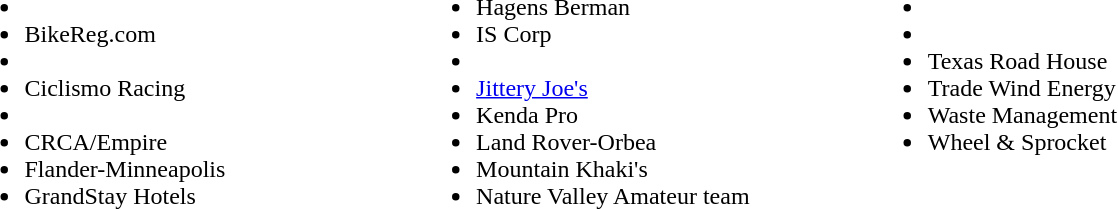<table>
<tr>
<td valign="top" width=25%><br><ul><li></li><li>BikeReg.com</li><li></li><li>Ciclismo Racing</li><li></li><li>CRCA/Empire</li><li>Flander-Minneapolis</li><li>GrandStay Hotels</li></ul></td>
<td valign="top" width=25%><br><ul><li>Hagens Berman</li><li>IS Corp</li><li></li><li><a href='#'>Jittery Joe's</a></li><li>Kenda Pro</li><li>Land Rover-Orbea</li><li>Mountain Khaki's</li><li>Nature Valley Amateur team</li></ul></td>
<td valign="top" width=25%><br><ul><li></li><li></li><li>Texas Road House</li><li>Trade Wind Energy</li><li>Waste Management</li><li>Wheel & Sprocket</li></ul></td>
</tr>
</table>
